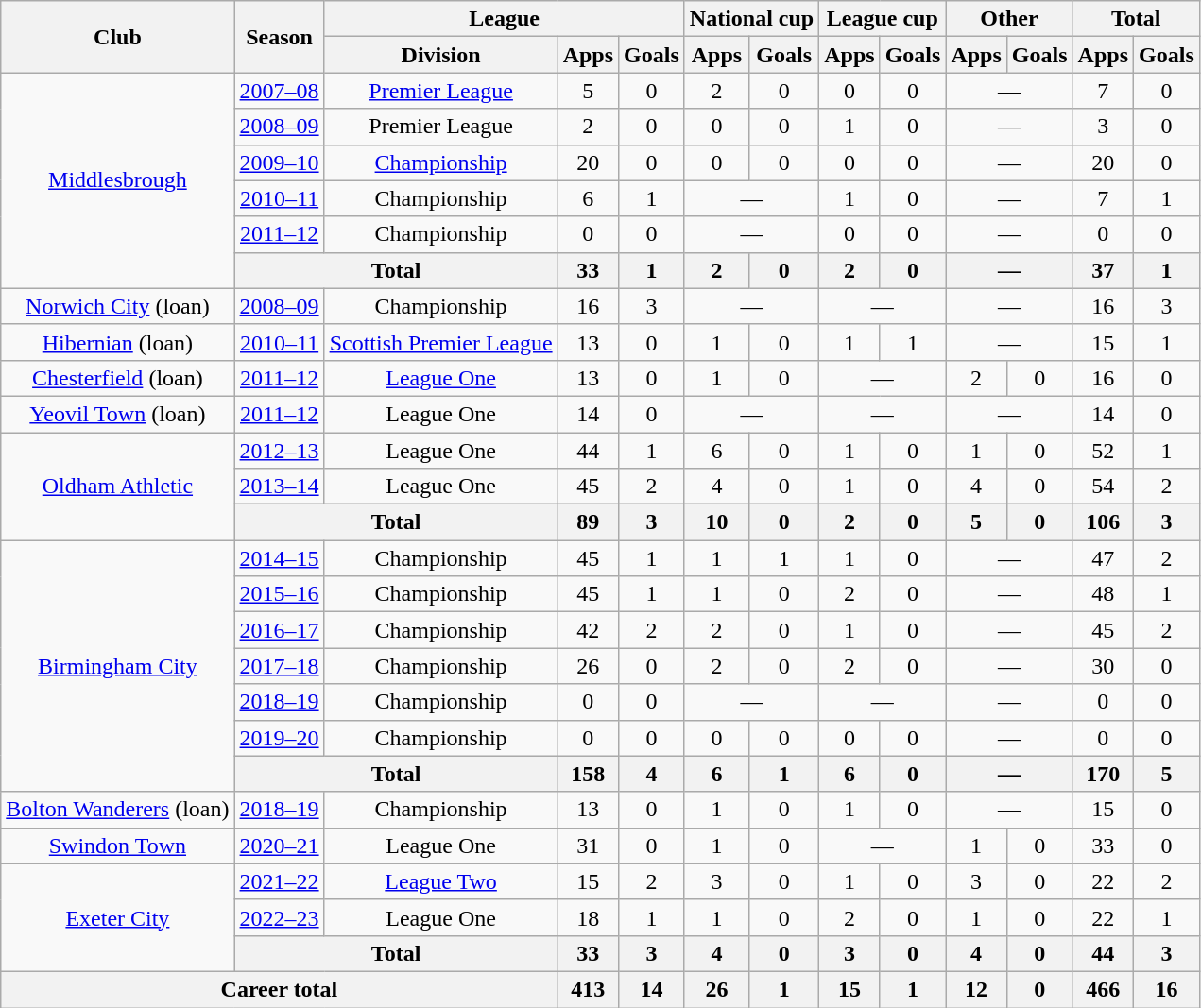<table class=wikitable style="text-align:center">
<tr>
<th rowspan=2>Club</th>
<th rowspan=2>Season</th>
<th colspan=3>League</th>
<th colspan=2>National cup</th>
<th colspan=2>League cup</th>
<th colspan=2>Other</th>
<th colspan=2>Total</th>
</tr>
<tr>
<th>Division</th>
<th>Apps</th>
<th>Goals</th>
<th>Apps</th>
<th>Goals</th>
<th>Apps</th>
<th>Goals</th>
<th>Apps</th>
<th>Goals</th>
<th>Apps</th>
<th>Goals</th>
</tr>
<tr>
<td rowspan=6><a href='#'>Middlesbrough</a></td>
<td><a href='#'>2007–08</a></td>
<td><a href='#'>Premier League</a></td>
<td>5</td>
<td>0</td>
<td>2</td>
<td>0</td>
<td>0</td>
<td>0</td>
<td colspan=2>—</td>
<td>7</td>
<td>0</td>
</tr>
<tr>
<td><a href='#'>2008–09</a></td>
<td>Premier League</td>
<td>2</td>
<td>0</td>
<td>0</td>
<td>0</td>
<td>1</td>
<td>0</td>
<td colspan=2>—</td>
<td>3</td>
<td>0</td>
</tr>
<tr>
<td><a href='#'>2009–10</a></td>
<td><a href='#'>Championship</a></td>
<td>20</td>
<td>0</td>
<td>0</td>
<td>0</td>
<td>0</td>
<td>0</td>
<td colspan=2>—</td>
<td>20</td>
<td>0</td>
</tr>
<tr>
<td><a href='#'>2010–11</a></td>
<td>Championship</td>
<td>6</td>
<td>1</td>
<td colspan=2>—</td>
<td>1</td>
<td>0</td>
<td colspan=2>—</td>
<td>7</td>
<td>1</td>
</tr>
<tr>
<td><a href='#'>2011–12</a></td>
<td>Championship</td>
<td>0</td>
<td>0</td>
<td colspan=2>—</td>
<td>0</td>
<td>0</td>
<td colspan=2>—</td>
<td>0</td>
<td>0</td>
</tr>
<tr>
<th colspan=2>Total</th>
<th>33</th>
<th>1</th>
<th>2</th>
<th>0</th>
<th>2</th>
<th>0</th>
<th colspan=2>—</th>
<th>37</th>
<th>1</th>
</tr>
<tr>
<td><a href='#'>Norwich City</a> (loan)</td>
<td><a href='#'>2008–09</a></td>
<td>Championship</td>
<td>16</td>
<td>3</td>
<td colspan=2>—</td>
<td colspan=2>—</td>
<td colspan=2>—</td>
<td>16</td>
<td>3</td>
</tr>
<tr>
<td><a href='#'>Hibernian</a> (loan)</td>
<td><a href='#'>2010–11</a></td>
<td><a href='#'>Scottish Premier League</a></td>
<td>13</td>
<td>0</td>
<td>1</td>
<td>0</td>
<td>1</td>
<td>1</td>
<td colspan=2>—</td>
<td>15</td>
<td>1</td>
</tr>
<tr>
<td><a href='#'>Chesterfield</a> (loan)</td>
<td><a href='#'>2011–12</a></td>
<td><a href='#'>League One</a></td>
<td>13</td>
<td>0</td>
<td>1</td>
<td>0</td>
<td colspan=2>—</td>
<td>2</td>
<td>0</td>
<td>16</td>
<td>0</td>
</tr>
<tr>
<td><a href='#'>Yeovil Town</a> (loan)</td>
<td><a href='#'>2011–12</a></td>
<td>League One</td>
<td>14</td>
<td>0</td>
<td colspan=2>—</td>
<td colspan=2>—</td>
<td colspan=2>—</td>
<td>14</td>
<td>0</td>
</tr>
<tr>
<td rowspan=3><a href='#'>Oldham Athletic</a></td>
<td><a href='#'>2012–13</a></td>
<td>League One</td>
<td>44</td>
<td>1</td>
<td>6</td>
<td>0</td>
<td>1</td>
<td>0</td>
<td>1</td>
<td>0</td>
<td>52</td>
<td>1</td>
</tr>
<tr>
<td><a href='#'>2013–14</a></td>
<td>League One</td>
<td>45</td>
<td>2</td>
<td>4</td>
<td>0</td>
<td>1</td>
<td>0</td>
<td>4</td>
<td>0</td>
<td>54</td>
<td>2</td>
</tr>
<tr>
<th colspan=2>Total</th>
<th>89</th>
<th>3</th>
<th>10</th>
<th>0</th>
<th>2</th>
<th>0</th>
<th>5</th>
<th>0</th>
<th>106</th>
<th>3</th>
</tr>
<tr>
<td rowspan=7><a href='#'>Birmingham City</a></td>
<td><a href='#'>2014–15</a></td>
<td>Championship</td>
<td>45</td>
<td>1</td>
<td>1</td>
<td>1</td>
<td>1</td>
<td>0</td>
<td colspan=2>—</td>
<td>47</td>
<td>2</td>
</tr>
<tr>
<td><a href='#'>2015–16</a></td>
<td>Championship</td>
<td>45</td>
<td>1</td>
<td>1</td>
<td>0</td>
<td>2</td>
<td>0</td>
<td colspan=2>—</td>
<td>48</td>
<td>1</td>
</tr>
<tr>
<td><a href='#'>2016–17</a></td>
<td>Championship</td>
<td>42</td>
<td>2</td>
<td>2</td>
<td>0</td>
<td>1</td>
<td>0</td>
<td colspan=2>—</td>
<td>45</td>
<td>2</td>
</tr>
<tr>
<td><a href='#'>2017–18</a></td>
<td>Championship</td>
<td>26</td>
<td>0</td>
<td>2</td>
<td>0</td>
<td>2</td>
<td>0</td>
<td colspan=2>—</td>
<td>30</td>
<td>0</td>
</tr>
<tr>
<td><a href='#'>2018–19</a></td>
<td>Championship</td>
<td>0</td>
<td>0</td>
<td colspan=2>—</td>
<td colspan=2>—</td>
<td colspan=2>—</td>
<td>0</td>
<td>0</td>
</tr>
<tr>
<td><a href='#'>2019–20</a></td>
<td>Championship</td>
<td>0</td>
<td>0</td>
<td>0</td>
<td>0</td>
<td>0</td>
<td>0</td>
<td colspan=2>—</td>
<td>0</td>
<td>0</td>
</tr>
<tr>
<th colspan=2>Total</th>
<th>158</th>
<th>4</th>
<th>6</th>
<th>1</th>
<th>6</th>
<th>0</th>
<th colspan=2>—</th>
<th>170</th>
<th>5</th>
</tr>
<tr>
<td><a href='#'>Bolton Wanderers</a> (loan)</td>
<td><a href='#'>2018–19</a></td>
<td>Championship</td>
<td>13</td>
<td>0</td>
<td>1</td>
<td>0</td>
<td>1</td>
<td>0</td>
<td colspan=2>—</td>
<td>15</td>
<td>0</td>
</tr>
<tr>
<td><a href='#'>Swindon Town</a></td>
<td><a href='#'>2020–21</a></td>
<td>League One</td>
<td>31</td>
<td>0</td>
<td>1</td>
<td>0</td>
<td colspan=2>—</td>
<td>1</td>
<td>0</td>
<td>33</td>
<td>0</td>
</tr>
<tr>
<td rowspan="3"><a href='#'>Exeter City</a></td>
<td><a href='#'>2021–22</a></td>
<td><a href='#'>League Two</a></td>
<td>15</td>
<td>2</td>
<td>3</td>
<td>0</td>
<td>1</td>
<td>0</td>
<td>3</td>
<td>0</td>
<td>22</td>
<td>2</td>
</tr>
<tr>
<td><a href='#'>2022–23</a></td>
<td>League One</td>
<td>18</td>
<td>1</td>
<td>1</td>
<td>0</td>
<td>2</td>
<td>0</td>
<td>1</td>
<td>0</td>
<td>22</td>
<td>1</td>
</tr>
<tr>
<th colspan=2>Total</th>
<th>33</th>
<th>3</th>
<th>4</th>
<th>0</th>
<th>3</th>
<th>0</th>
<th>4</th>
<th>0</th>
<th>44</th>
<th>3</th>
</tr>
<tr>
<th colspan=3>Career total</th>
<th>413</th>
<th>14</th>
<th>26</th>
<th>1</th>
<th>15</th>
<th>1</th>
<th>12</th>
<th>0</th>
<th>466</th>
<th>16</th>
</tr>
</table>
